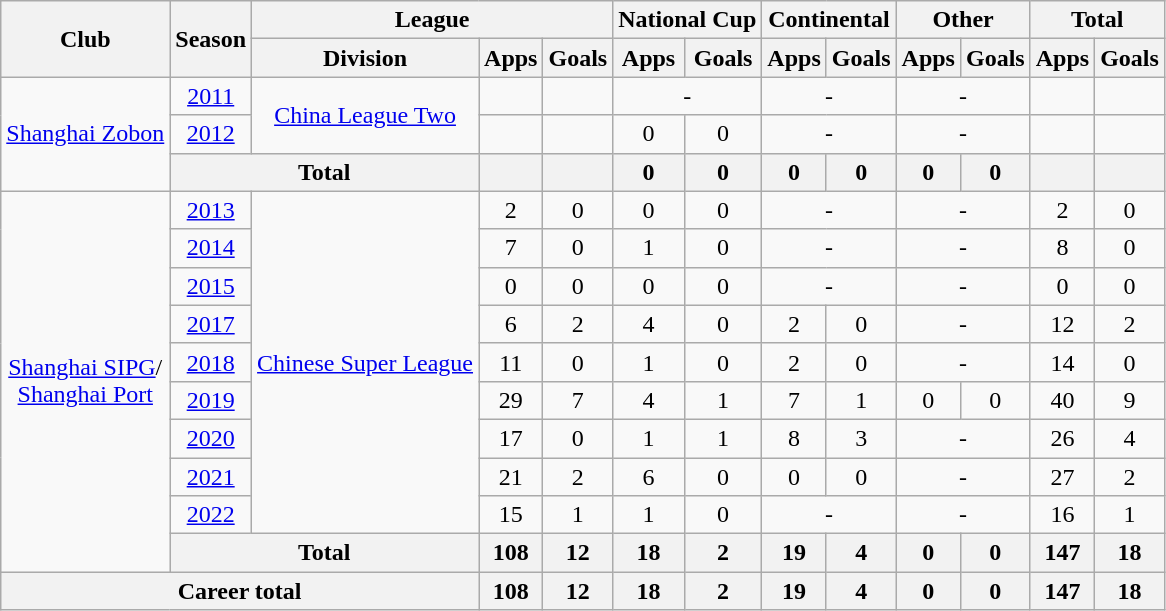<table class="wikitable" style="text-align: center">
<tr>
<th rowspan="2">Club</th>
<th rowspan="2">Season</th>
<th colspan="3">League</th>
<th colspan="2">National Cup</th>
<th colspan="2">Continental</th>
<th colspan="2">Other</th>
<th colspan="2">Total</th>
</tr>
<tr>
<th>Division</th>
<th>Apps</th>
<th>Goals</th>
<th>Apps</th>
<th>Goals</th>
<th>Apps</th>
<th>Goals</th>
<th>Apps</th>
<th>Goals</th>
<th>Apps</th>
<th>Goals</th>
</tr>
<tr>
<td rowspan=3><a href='#'>Shanghai Zobon</a></td>
<td><a href='#'>2011</a></td>
<td rowspan="2"><a href='#'>China League Two</a></td>
<td></td>
<td></td>
<td colspan="2">-</td>
<td colspan="2">-</td>
<td colspan="2">-</td>
<td></td>
<td></td>
</tr>
<tr>
<td><a href='#'>2012</a></td>
<td></td>
<td></td>
<td>0</td>
<td>0</td>
<td colspan="2">-</td>
<td colspan="2">-</td>
<td></td>
<td></td>
</tr>
<tr>
<th colspan=2>Total</th>
<th></th>
<th></th>
<th>0</th>
<th>0</th>
<th>0</th>
<th>0</th>
<th>0</th>
<th>0</th>
<th></th>
<th></th>
</tr>
<tr>
<td rowspan="10"><a href='#'>Shanghai SIPG</a>/<br><a href='#'>Shanghai Port</a></td>
<td><a href='#'>2013</a></td>
<td rowspan="9"><a href='#'>Chinese Super League</a></td>
<td>2</td>
<td>0</td>
<td>0</td>
<td>0</td>
<td colspan="2">-</td>
<td colspan="2">-</td>
<td>2</td>
<td>0</td>
</tr>
<tr>
<td><a href='#'>2014</a></td>
<td>7</td>
<td>0</td>
<td>1</td>
<td>0</td>
<td colspan="2">-</td>
<td colspan="2">-</td>
<td>8</td>
<td>0</td>
</tr>
<tr>
<td><a href='#'>2015</a></td>
<td>0</td>
<td>0</td>
<td>0</td>
<td>0</td>
<td colspan="2">-</td>
<td colspan="2">-</td>
<td>0</td>
<td>0</td>
</tr>
<tr>
<td><a href='#'>2017</a></td>
<td>6</td>
<td>2</td>
<td>4</td>
<td>0</td>
<td>2</td>
<td>0</td>
<td colspan="2">-</td>
<td>12</td>
<td>2</td>
</tr>
<tr>
<td><a href='#'>2018</a></td>
<td>11</td>
<td>0</td>
<td>1</td>
<td>0</td>
<td>2</td>
<td>0</td>
<td colspan="2">-</td>
<td>14</td>
<td>0</td>
</tr>
<tr>
<td><a href='#'>2019</a></td>
<td>29</td>
<td>7</td>
<td>4</td>
<td>1</td>
<td>7</td>
<td>1</td>
<td>0</td>
<td>0</td>
<td>40</td>
<td>9</td>
</tr>
<tr>
<td><a href='#'>2020</a></td>
<td>17</td>
<td>0</td>
<td>1</td>
<td>1</td>
<td>8</td>
<td>3</td>
<td colspan="2">-</td>
<td>26</td>
<td>4</td>
</tr>
<tr>
<td><a href='#'>2021</a></td>
<td>21</td>
<td>2</td>
<td>6</td>
<td>0</td>
<td>0</td>
<td>0</td>
<td colspan="2">-</td>
<td>27</td>
<td>2</td>
</tr>
<tr>
<td><a href='#'>2022</a></td>
<td>15</td>
<td>1</td>
<td>1</td>
<td>0</td>
<td colspan="2">-</td>
<td colspan="2">-</td>
<td>16</td>
<td>1</td>
</tr>
<tr>
<th colspan="2">Total</th>
<th>108</th>
<th>12</th>
<th>18</th>
<th>2</th>
<th>19</th>
<th>4</th>
<th>0</th>
<th>0</th>
<th>147</th>
<th>18</th>
</tr>
<tr>
<th colspan="3">Career total</th>
<th>108</th>
<th>12</th>
<th>18</th>
<th>2</th>
<th>19</th>
<th>4</th>
<th>0</th>
<th>0</th>
<th>147</th>
<th>18</th>
</tr>
</table>
